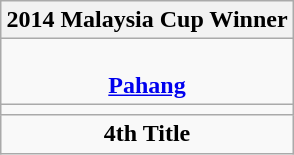<table class="wikitable" style="text-align: center; margin: 0 auto;">
<tr>
<th>2014 Malaysia Cup Winner</th>
</tr>
<tr>
<td><br><a href='#'><strong>Pahang</strong></a></td>
</tr>
<tr>
<td></td>
</tr>
<tr>
<td><strong>4th Title</strong></td>
</tr>
</table>
